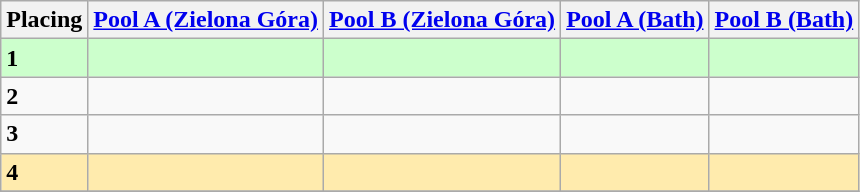<table class=wikitable style="border:1px solid #AAAAAA;">
<tr>
<th>Placing</th>
<th><a href='#'>Pool A (Zielona Góra)</a></th>
<th><a href='#'>Pool B (Zielona Góra)</a></th>
<th><a href='#'>Pool A (Bath)</a></th>
<th><a href='#'>Pool B (Bath)</a></th>
</tr>
<tr style="background: #ccffcc;">
<td><strong>1</strong></td>
<td></td>
<td></td>
<td></td>
<td></td>
</tr>
<tr>
<td><strong>2</strong></td>
<td></td>
<td></td>
<td></td>
<td></td>
</tr>
<tr>
<td><strong>3</strong></td>
<td></td>
<td></td>
<td></td>
<td></td>
</tr>
<tr style="background: #ffebad;">
<td><strong>4</strong></td>
<td></td>
<td></td>
<td></td>
<td></td>
</tr>
<tr>
</tr>
</table>
